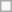<table class="wikitable floatright">
<tr>
<td></td>
</tr>
</table>
